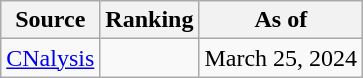<table class="wikitable" style="text-align:center">
<tr>
<th>Source</th>
<th>Ranking</th>
<th>As of</th>
</tr>
<tr>
<td><a href='#'>CNalysis</a></td>
<td></td>
<td>March 25, 2024</td>
</tr>
</table>
